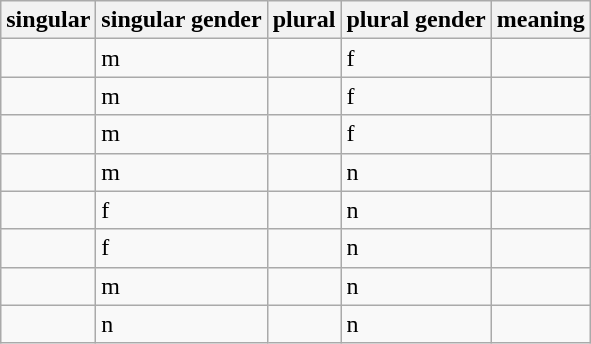<table class='wikitable'>
<tr>
<th>singular</th>
<th>singular gender</th>
<th>plural</th>
<th>plural gender</th>
<th>meaning</th>
</tr>
<tr>
<td></td>
<td>m</td>
<td></td>
<td>f</td>
<td></td>
</tr>
<tr>
<td></td>
<td>m</td>
<td></td>
<td>f</td>
<td></td>
</tr>
<tr>
<td></td>
<td>m</td>
<td></td>
<td>f</td>
<td></td>
</tr>
<tr>
<td></td>
<td>m</td>
<td></td>
<td>n</td>
<td></td>
</tr>
<tr>
<td></td>
<td>f</td>
<td></td>
<td>n</td>
<td></td>
</tr>
<tr>
<td></td>
<td>f</td>
<td></td>
<td>n</td>
<td></td>
</tr>
<tr>
<td></td>
<td>m</td>
<td></td>
<td>n</td>
<td></td>
</tr>
<tr>
<td></td>
<td>n</td>
<td></td>
<td>n</td>
<td></td>
</tr>
</table>
